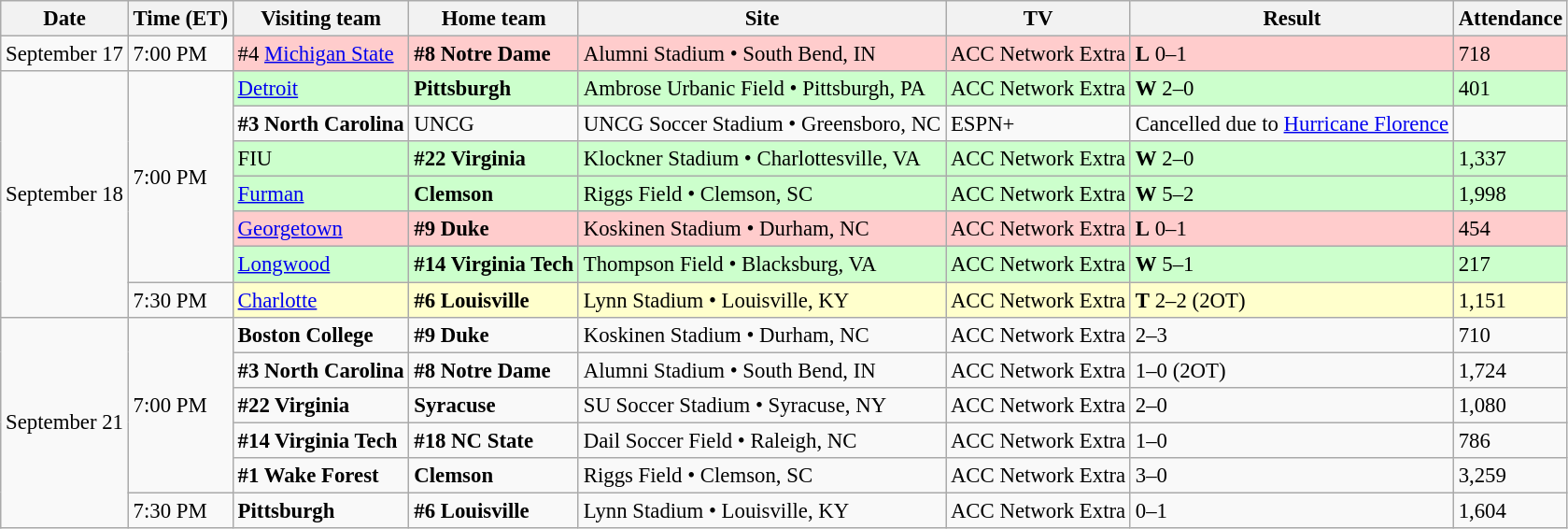<table class="wikitable" style="font-size:95%;">
<tr>
<th>Date</th>
<th>Time (ET)</th>
<th>Visiting team</th>
<th>Home team</th>
<th>Site</th>
<th>TV</th>
<th>Result</th>
<th>Attendance</th>
</tr>
<tr>
<td>September 17</td>
<td>7:00 PM</td>
<td style="background:#fcc;">#4 <a href='#'>Michigan State</a></td>
<td style="background:#fcc;"><strong>#8 Notre Dame</strong></td>
<td style="background:#fcc;">Alumni Stadium • South Bend, IN</td>
<td style="background:#fcc;">ACC Network Extra</td>
<td style="background:#fcc;"><strong>L</strong> 0–1</td>
<td style="background:#fcc;">718</td>
</tr>
<tr>
<td rowspan=7>September 18</td>
<td rowspan=6>7:00 PM</td>
<td style="background:#cfc;"><a href='#'>Detroit</a></td>
<td style="background:#cfc;"><strong>Pittsburgh</strong></td>
<td style="background:#cfc;">Ambrose Urbanic Field • Pittsburgh, PA</td>
<td style="background:#cfc;">ACC Network Extra</td>
<td style="background:#cfc;"><strong>W</strong> 2–0</td>
<td style="background:#cfc;">401</td>
</tr>
<tr>
<td><strong>#3 North Carolina</strong></td>
<td>UNCG</td>
<td>UNCG Soccer Stadium • Greensboro, NC</td>
<td>ESPN+</td>
<td>Cancelled due to <a href='#'>Hurricane Florence</a></td>
<td></td>
</tr>
<tr>
<td style="background:#cfc;">FIU</td>
<td style="background:#cfc;"><strong>#22 Virginia</strong></td>
<td style="background:#cfc;">Klockner Stadium • Charlottesville, VA</td>
<td style="background:#cfc;">ACC Network Extra</td>
<td style="background:#cfc;"><strong>W</strong> 2–0</td>
<td style="background:#cfc;">1,337</td>
</tr>
<tr>
<td style="background:#cfc;"><a href='#'>Furman</a></td>
<td style="background:#cfc;"><strong>Clemson</strong></td>
<td style="background:#cfc;">Riggs Field • Clemson, SC</td>
<td style="background:#cfc;">ACC Network Extra</td>
<td style="background:#cfc;"><strong>W</strong> 5–2</td>
<td style="background:#cfc;">1,998</td>
</tr>
<tr>
<td style="background:#fcc;"><a href='#'>Georgetown</a></td>
<td style="background:#fcc;"><strong>#9 Duke</strong></td>
<td style="background:#fcc;">Koskinen Stadium • Durham, NC</td>
<td style="background:#fcc;">ACC Network Extra</td>
<td style="background:#fcc;"><strong>L</strong> 0–1</td>
<td style="background:#fcc;">454</td>
</tr>
<tr>
<td style="background:#cfc;"><a href='#'>Longwood</a></td>
<td style="background:#cfc;"><strong>#14 Virginia Tech</strong></td>
<td style="background:#cfc;">Thompson Field • Blacksburg, VA</td>
<td style="background:#cfc;">ACC Network Extra</td>
<td style="background:#cfc;"><strong>W</strong> 5–1</td>
<td style="background:#cfc;">217</td>
</tr>
<tr>
<td>7:30 PM</td>
<td style="background:#ffc;"><a href='#'>Charlotte</a></td>
<td style="background:#ffc;"><strong>#6 Louisville</strong></td>
<td style="background:#ffc;">Lynn Stadium • Louisville, KY</td>
<td style="background:#ffc;">ACC Network Extra</td>
<td style="background:#ffc;"><strong>T</strong> 2–2 (2OT)</td>
<td style="background:#ffc;">1,151</td>
</tr>
<tr>
<td rowspan=6>September 21</td>
<td rowspan=5>7:00 PM</td>
<td><strong>Boston College</strong></td>
<td><strong>#9 Duke</strong></td>
<td>Koskinen Stadium • Durham, NC</td>
<td>ACC Network Extra</td>
<td>2–3</td>
<td>710</td>
</tr>
<tr>
<td><strong>#3 North Carolina</strong></td>
<td><strong>#8 Notre Dame</strong></td>
<td>Alumni Stadium • South Bend, IN</td>
<td>ACC Network Extra</td>
<td>1–0 (2OT)</td>
<td>1,724</td>
</tr>
<tr>
<td><strong>#22 Virginia</strong></td>
<td><strong>Syracuse</strong></td>
<td>SU Soccer Stadium • Syracuse, NY</td>
<td>ACC Network Extra</td>
<td>2–0</td>
<td>1,080</td>
</tr>
<tr>
<td><strong>#14 Virginia Tech</strong></td>
<td><strong>#18 NC State</strong></td>
<td>Dail Soccer Field • Raleigh, NC</td>
<td>ACC Network Extra</td>
<td>1–0</td>
<td>786</td>
</tr>
<tr>
<td><strong>#1 Wake Forest</strong></td>
<td><strong>Clemson</strong></td>
<td>Riggs Field • Clemson, SC</td>
<td>ACC Network Extra</td>
<td>3–0</td>
<td>3,259</td>
</tr>
<tr>
<td>7:30 PM</td>
<td><strong>Pittsburgh</strong></td>
<td><strong>#6 Louisville</strong></td>
<td>Lynn Stadium • Louisville, KY</td>
<td>ACC Network Extra</td>
<td>0–1</td>
<td>1,604</td>
</tr>
</table>
